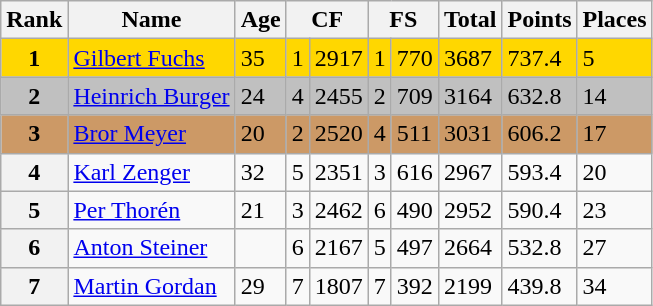<table class="wikitable">
<tr>
<th>Rank</th>
<th>Name</th>
<th>Age</th>
<th colspan=2>CF</th>
<th colspan=2>FS</th>
<th>Total</th>
<th>Points</th>
<th>Places</th>
</tr>
<tr bgcolor=gold>
<td align=center><strong>1</strong></td>
<td> <a href='#'>Gilbert Fuchs</a></td>
<td>35</td>
<td>1</td>
<td>2917</td>
<td>1</td>
<td>770</td>
<td>3687</td>
<td>737.4</td>
<td>5</td>
</tr>
<tr bgcolor=silver>
<td align=center><strong>2</strong></td>
<td> <a href='#'>Heinrich Burger</a></td>
<td>24</td>
<td>4</td>
<td>2455</td>
<td>2</td>
<td>709</td>
<td>3164</td>
<td>632.8</td>
<td>14</td>
</tr>
<tr bgcolor=cc9966>
<td align=center><strong>3</strong></td>
<td> <a href='#'>Bror Meyer</a></td>
<td>20</td>
<td>2</td>
<td>2520</td>
<td>4</td>
<td>511</td>
<td>3031</td>
<td>606.2</td>
<td>17</td>
</tr>
<tr>
<th>4</th>
<td> <a href='#'>Karl Zenger</a></td>
<td>32</td>
<td>5</td>
<td>2351</td>
<td>3</td>
<td>616</td>
<td>2967</td>
<td>593.4</td>
<td>20</td>
</tr>
<tr>
<th>5</th>
<td> <a href='#'>Per Thorén</a></td>
<td>21</td>
<td>3</td>
<td>2462</td>
<td>6</td>
<td>490</td>
<td>2952</td>
<td>590.4</td>
<td>23</td>
</tr>
<tr>
<th>6</th>
<td> <a href='#'>Anton Steiner</a></td>
<td></td>
<td>6</td>
<td>2167</td>
<td>5</td>
<td>497</td>
<td>2664</td>
<td>532.8</td>
<td>27</td>
</tr>
<tr>
<th>7</th>
<td> <a href='#'>Martin Gordan</a></td>
<td>29</td>
<td>7</td>
<td>1807</td>
<td>7</td>
<td>392</td>
<td>2199</td>
<td>439.8</td>
<td>34</td>
</tr>
</table>
